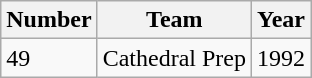<table class="wikitable">
<tr>
<th>Number</th>
<th>Team</th>
<th>Year</th>
</tr>
<tr>
<td>49</td>
<td>Cathedral Prep</td>
<td>1992</td>
</tr>
</table>
